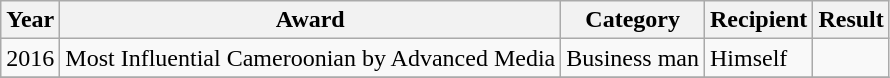<table class="wikitable plainrowheaders sortable">
<tr>
<th>Year</th>
<th>Award</th>
<th>Category</th>
<th>Recipient</th>
<th>Result</th>
</tr>
<tr>
<td>2016</td>
<td>Most Influential Cameroonian by Advanced Media</td>
<td>Business man</td>
<td>Himself</td>
<td></td>
</tr>
<tr>
</tr>
</table>
